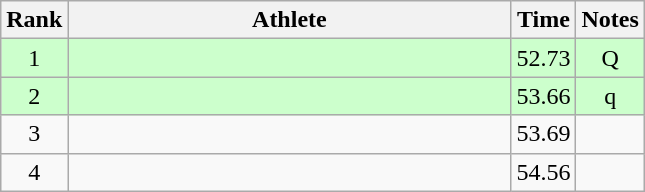<table class="wikitable" style="text-align:center">
<tr>
<th>Rank</th>
<th Style="width:18em">Athlete</th>
<th>Time</th>
<th>Notes</th>
</tr>
<tr style="background:#cfc">
<td>1</td>
<td style="text-align:left"></td>
<td>52.73</td>
<td>Q</td>
</tr>
<tr style="background:#cfc">
<td>2</td>
<td style="text-align:left"></td>
<td>53.66</td>
<td>q</td>
</tr>
<tr>
<td>3</td>
<td style="text-align:left"></td>
<td>53.69</td>
<td></td>
</tr>
<tr>
<td>4</td>
<td style="text-align:left"></td>
<td>54.56</td>
<td></td>
</tr>
</table>
